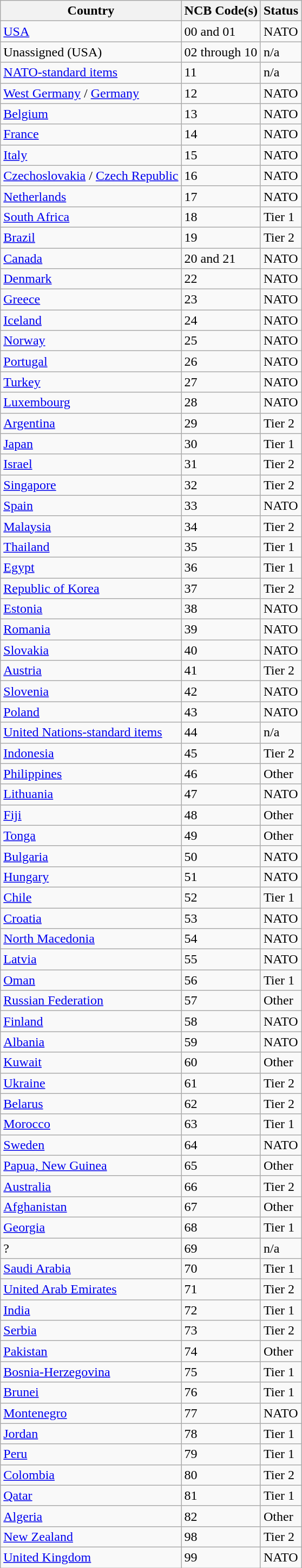<table class="wikitable">
<tr>
<th>Country</th>
<th>NCB Code(s)</th>
<th>Status</th>
</tr>
<tr>
<td><a href='#'>USA</a></td>
<td>00 and 01</td>
<td>NATO</td>
</tr>
<tr>
<td>Unassigned (USA)</td>
<td>02 through 10</td>
<td>n/a</td>
</tr>
<tr>
<td><a href='#'>NATO-standard items</a></td>
<td>11</td>
<td>n/a</td>
</tr>
<tr>
<td><a href='#'>West Germany</a> / <a href='#'>Germany</a></td>
<td>12</td>
<td>NATO</td>
</tr>
<tr>
<td><a href='#'>Belgium</a></td>
<td>13</td>
<td>NATO</td>
</tr>
<tr>
<td><a href='#'>France</a></td>
<td>14</td>
<td>NATO</td>
</tr>
<tr>
<td><a href='#'>Italy</a></td>
<td>15</td>
<td>NATO</td>
</tr>
<tr>
<td><a href='#'>Czechoslovakia</a> / <a href='#'>Czech Republic</a></td>
<td>16</td>
<td>NATO</td>
</tr>
<tr>
<td><a href='#'>Netherlands</a></td>
<td>17</td>
<td>NATO</td>
</tr>
<tr>
<td><a href='#'>South Africa</a></td>
<td>18</td>
<td>Tier 1</td>
</tr>
<tr>
<td><a href='#'>Brazil</a></td>
<td>19</td>
<td>Tier 2</td>
</tr>
<tr>
<td><a href='#'>Canada</a></td>
<td>20 and 21</td>
<td>NATO</td>
</tr>
<tr>
<td><a href='#'>Denmark</a></td>
<td>22</td>
<td>NATO</td>
</tr>
<tr>
<td><a href='#'>Greece</a></td>
<td>23</td>
<td>NATO</td>
</tr>
<tr>
<td><a href='#'>Iceland</a></td>
<td>24</td>
<td>NATO</td>
</tr>
<tr>
<td><a href='#'>Norway</a></td>
<td>25</td>
<td>NATO</td>
</tr>
<tr>
<td><a href='#'>Portugal</a></td>
<td>26</td>
<td>NATO</td>
</tr>
<tr>
<td><a href='#'>Turkey</a></td>
<td>27</td>
<td>NATO</td>
</tr>
<tr>
<td><a href='#'>Luxembourg</a></td>
<td>28</td>
<td>NATO</td>
</tr>
<tr>
<td><a href='#'>Argentina</a></td>
<td>29</td>
<td>Tier 2</td>
</tr>
<tr>
<td><a href='#'>Japan</a></td>
<td>30</td>
<td>Tier 1</td>
</tr>
<tr>
<td><a href='#'>Israel</a></td>
<td>31</td>
<td>Tier 2</td>
</tr>
<tr>
<td><a href='#'>Singapore</a></td>
<td>32</td>
<td>Tier 2</td>
</tr>
<tr>
<td><a href='#'>Spain</a></td>
<td>33</td>
<td>NATO</td>
</tr>
<tr>
<td><a href='#'>Malaysia</a></td>
<td>34</td>
<td>Tier 2</td>
</tr>
<tr>
<td><a href='#'>Thailand</a></td>
<td>35</td>
<td>Tier 1</td>
</tr>
<tr>
<td><a href='#'>Egypt</a></td>
<td>36</td>
<td>Tier 1</td>
</tr>
<tr>
<td><a href='#'>Republic of Korea</a></td>
<td>37</td>
<td>Tier 2</td>
</tr>
<tr>
<td><a href='#'>Estonia</a></td>
<td>38</td>
<td>NATO</td>
</tr>
<tr>
<td><a href='#'>Romania</a></td>
<td>39</td>
<td>NATO</td>
</tr>
<tr>
<td><a href='#'>Slovakia</a></td>
<td>40</td>
<td>NATO</td>
</tr>
<tr>
<td><a href='#'>Austria</a></td>
<td>41</td>
<td>Tier 2</td>
</tr>
<tr>
<td><a href='#'>Slovenia</a></td>
<td>42</td>
<td>NATO</td>
</tr>
<tr>
<td><a href='#'>Poland</a></td>
<td>43</td>
<td>NATO</td>
</tr>
<tr>
<td><a href='#'>United Nations-standard items</a></td>
<td>44</td>
<td>n/a</td>
</tr>
<tr>
<td><a href='#'>Indonesia</a></td>
<td>45</td>
<td>Tier 2</td>
</tr>
<tr>
<td><a href='#'>Philippines</a></td>
<td>46</td>
<td>Other</td>
</tr>
<tr>
<td><a href='#'>Lithuania</a></td>
<td>47</td>
<td>NATO</td>
</tr>
<tr>
<td><a href='#'>Fiji</a></td>
<td>48</td>
<td>Other</td>
</tr>
<tr>
<td><a href='#'>Tonga</a></td>
<td>49</td>
<td>Other</td>
</tr>
<tr>
<td><a href='#'>Bulgaria</a></td>
<td>50</td>
<td>NATO</td>
</tr>
<tr>
<td><a href='#'>Hungary</a></td>
<td>51</td>
<td>NATO</td>
</tr>
<tr>
<td><a href='#'>Chile</a></td>
<td>52</td>
<td>Tier 1</td>
</tr>
<tr>
<td><a href='#'>Croatia</a></td>
<td>53</td>
<td>NATO</td>
</tr>
<tr>
<td><a href='#'>North Macedonia</a></td>
<td>54</td>
<td>NATO</td>
</tr>
<tr>
<td><a href='#'>Latvia</a></td>
<td>55</td>
<td>NATO</td>
</tr>
<tr>
<td><a href='#'>Oman</a></td>
<td>56</td>
<td>Tier 1</td>
</tr>
<tr>
<td><a href='#'>Russian Federation</a></td>
<td>57</td>
<td>Other</td>
</tr>
<tr>
<td><a href='#'>Finland</a></td>
<td>58</td>
<td>NATO</td>
</tr>
<tr>
<td><a href='#'>Albania</a></td>
<td>59</td>
<td>NATO</td>
</tr>
<tr>
<td><a href='#'>Kuwait</a></td>
<td>60</td>
<td>Other</td>
</tr>
<tr>
<td><a href='#'>Ukraine</a></td>
<td>61</td>
<td>Tier 2</td>
</tr>
<tr>
<td><a href='#'>Belarus</a></td>
<td>62</td>
<td>Tier 2</td>
</tr>
<tr>
<td><a href='#'>Morocco</a></td>
<td>63</td>
<td>Tier 1</td>
</tr>
<tr>
<td><a href='#'>Sweden</a></td>
<td>64</td>
<td>NATO</td>
</tr>
<tr>
<td><a href='#'>Papua, New Guinea</a></td>
<td>65</td>
<td>Other</td>
</tr>
<tr>
<td><a href='#'>Australia</a></td>
<td>66</td>
<td>Tier 2</td>
</tr>
<tr>
<td><a href='#'>Afghanistan</a></td>
<td>67</td>
<td>Other</td>
</tr>
<tr>
<td><a href='#'>Georgia</a></td>
<td>68</td>
<td>Tier 1</td>
</tr>
<tr>
<td>?</td>
<td>69</td>
<td>n/a</td>
</tr>
<tr>
<td><a href='#'>Saudi Arabia</a></td>
<td>70</td>
<td>Tier 1</td>
</tr>
<tr>
<td><a href='#'>United Arab Emirates</a></td>
<td>71</td>
<td>Tier 2</td>
</tr>
<tr>
<td><a href='#'>India</a></td>
<td>72</td>
<td>Tier 1</td>
</tr>
<tr>
<td><a href='#'>Serbia</a></td>
<td>73</td>
<td>Tier 2</td>
</tr>
<tr>
<td><a href='#'>Pakistan</a></td>
<td>74</td>
<td>Other</td>
</tr>
<tr>
<td><a href='#'>Bosnia-Herzegovina</a></td>
<td>75</td>
<td>Tier 1</td>
</tr>
<tr>
<td><a href='#'>Brunei</a></td>
<td>76</td>
<td>Tier 1</td>
</tr>
<tr>
<td><a href='#'>Montenegro</a></td>
<td>77</td>
<td>NATO</td>
</tr>
<tr>
<td><a href='#'>Jordan</a></td>
<td>78</td>
<td>Tier 1</td>
</tr>
<tr>
<td><a href='#'>Peru</a></td>
<td>79</td>
<td>Tier 1</td>
</tr>
<tr>
<td><a href='#'>Colombia</a></td>
<td>80</td>
<td>Tier 2</td>
</tr>
<tr>
<td><a href='#'>Qatar</a></td>
<td>81</td>
<td>Tier 1</td>
</tr>
<tr>
<td><a href='#'>Algeria</a></td>
<td>82</td>
<td>Other</td>
</tr>
<tr>
<td><a href='#'>New Zealand</a></td>
<td>98</td>
<td>Tier 2</td>
</tr>
<tr>
<td><a href='#'>United Kingdom</a></td>
<td>99</td>
<td>NATO</td>
</tr>
</table>
